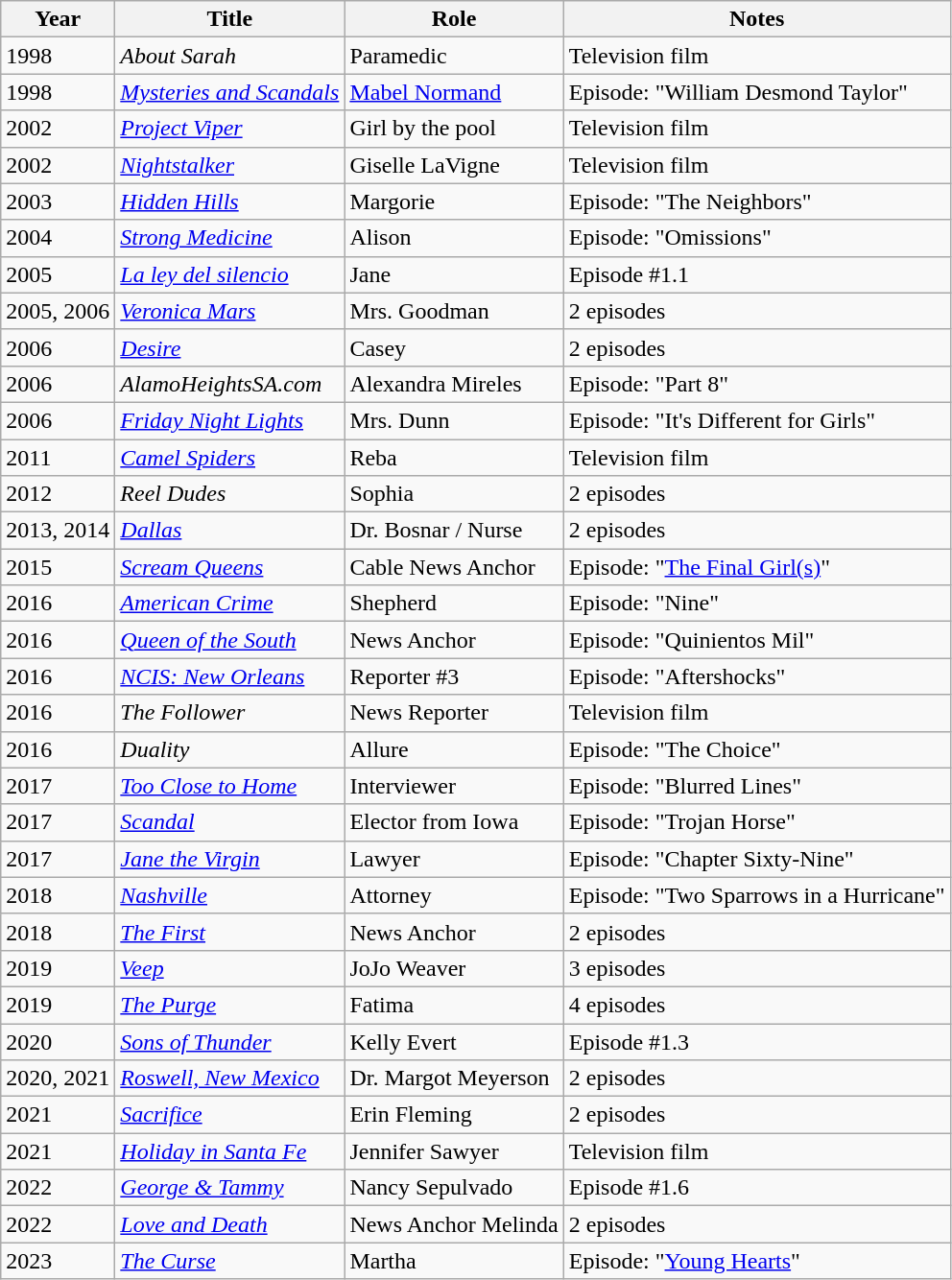<table class="wikitable sortable">
<tr>
<th>Year</th>
<th>Title</th>
<th>Role</th>
<th class="unsortable">Notes</th>
</tr>
<tr>
<td>1998</td>
<td><em>About Sarah</em></td>
<td>Paramedic</td>
<td>Television film</td>
</tr>
<tr>
<td>1998</td>
<td><em><a href='#'>Mysteries and Scandals</a></em></td>
<td><a href='#'>Mabel Normand</a></td>
<td>Episode: "William Desmond Taylor"</td>
</tr>
<tr>
<td>2002</td>
<td><em><a href='#'>Project Viper</a></em></td>
<td>Girl by the pool</td>
<td>Television film</td>
</tr>
<tr>
<td>2002</td>
<td><a href='#'><em>Nightstalker</em></a></td>
<td>Giselle LaVigne</td>
<td>Television film</td>
</tr>
<tr>
<td>2003</td>
<td><em><a href='#'>Hidden Hills</a></em></td>
<td>Margorie</td>
<td>Episode: "The Neighbors"</td>
</tr>
<tr>
<td>2004</td>
<td><em><a href='#'>Strong Medicine</a></em></td>
<td>Alison</td>
<td>Episode: "Omissions"</td>
</tr>
<tr>
<td>2005</td>
<td><em><a href='#'>La ley del silencio</a></em></td>
<td>Jane</td>
<td>Episode #1.1</td>
</tr>
<tr>
<td>2005, 2006</td>
<td><em><a href='#'>Veronica Mars</a></em></td>
<td>Mrs. Goodman</td>
<td>2 episodes</td>
</tr>
<tr>
<td>2006</td>
<td><a href='#'><em>Desire</em></a></td>
<td>Casey</td>
<td>2 episodes</td>
</tr>
<tr>
<td>2006</td>
<td><em>AlamoHeightsSA.com</em></td>
<td>Alexandra Mireles</td>
<td>Episode: "Part 8"</td>
</tr>
<tr>
<td>2006</td>
<td><a href='#'><em>Friday Night Lights</em></a></td>
<td>Mrs. Dunn</td>
<td>Episode: "It's Different for Girls"</td>
</tr>
<tr>
<td>2011</td>
<td><a href='#'><em>Camel Spiders</em></a></td>
<td>Reba</td>
<td>Television film</td>
</tr>
<tr>
<td>2012</td>
<td><em>Reel Dudes</em></td>
<td>Sophia</td>
<td>2 episodes</td>
</tr>
<tr>
<td>2013, 2014</td>
<td><a href='#'><em>Dallas</em></a></td>
<td>Dr. Bosnar / Nurse</td>
<td>2 episodes</td>
</tr>
<tr>
<td>2015</td>
<td><a href='#'><em>Scream Queens</em></a></td>
<td>Cable News Anchor</td>
<td>Episode: "<a href='#'>The Final Girl(s)</a>"</td>
</tr>
<tr>
<td>2016</td>
<td><a href='#'><em>American Crime</em></a></td>
<td>Shepherd</td>
<td>Episode: "Nine"</td>
</tr>
<tr>
<td>2016</td>
<td><a href='#'><em>Queen of the South</em></a></td>
<td>News Anchor</td>
<td>Episode: "Quinientos Mil"</td>
</tr>
<tr>
<td>2016</td>
<td><em><a href='#'>NCIS: New Orleans</a></em></td>
<td>Reporter #3</td>
<td>Episode: "Aftershocks"</td>
</tr>
<tr>
<td>2016</td>
<td><em>The Follower</em></td>
<td>News Reporter</td>
<td>Television film</td>
</tr>
<tr>
<td>2016</td>
<td><em>Duality</em></td>
<td>Allure</td>
<td>Episode: "The Choice"</td>
</tr>
<tr>
<td>2017</td>
<td><a href='#'><em>Too Close to Home</em></a></td>
<td>Interviewer</td>
<td>Episode: "Blurred Lines"</td>
</tr>
<tr>
<td>2017</td>
<td><a href='#'><em>Scandal</em></a></td>
<td>Elector from Iowa</td>
<td>Episode: "Trojan Horse"</td>
</tr>
<tr>
<td>2017</td>
<td><em><a href='#'>Jane the Virgin</a></em></td>
<td>Lawyer</td>
<td>Episode: "Chapter Sixty-Nine"</td>
</tr>
<tr>
<td>2018</td>
<td><a href='#'><em>Nashville</em></a></td>
<td>Attorney</td>
<td>Episode: "Two Sparrows in a Hurricane"</td>
</tr>
<tr>
<td>2018</td>
<td><a href='#'><em>The First</em></a></td>
<td>News Anchor</td>
<td>2 episodes</td>
</tr>
<tr>
<td>2019</td>
<td><em><a href='#'>Veep</a></em></td>
<td>JoJo Weaver</td>
<td>3 episodes</td>
</tr>
<tr>
<td>2019</td>
<td><a href='#'><em>The Purge</em></a></td>
<td>Fatima</td>
<td>4 episodes</td>
</tr>
<tr>
<td>2020</td>
<td><a href='#'><em>Sons of Thunder</em></a></td>
<td>Kelly Evert</td>
<td>Episode #1.3</td>
</tr>
<tr>
<td>2020, 2021</td>
<td><a href='#'><em>Roswell, New Mexico</em></a></td>
<td>Dr. Margot Meyerson</td>
<td>2 episodes</td>
</tr>
<tr>
<td>2021</td>
<td><a href='#'><em>Sacrifice</em></a></td>
<td>Erin Fleming</td>
<td>2 episodes</td>
</tr>
<tr>
<td>2021</td>
<td><em><a href='#'>Holiday in Santa Fe</a></em></td>
<td>Jennifer Sawyer</td>
<td>Television film</td>
</tr>
<tr>
<td>2022</td>
<td><em><a href='#'>George & Tammy</a></em></td>
<td>Nancy Sepulvado</td>
<td>Episode #1.6</td>
</tr>
<tr>
<td>2022</td>
<td><a href='#'><em>Love and Death</em></a></td>
<td>News Anchor Melinda</td>
<td>2 episodes</td>
</tr>
<tr>
<td>2023</td>
<td><em><a href='#'>The Curse</a></em></td>
<td>Martha</td>
<td>Episode: "<a href='#'>Young Hearts</a>"</td>
</tr>
</table>
